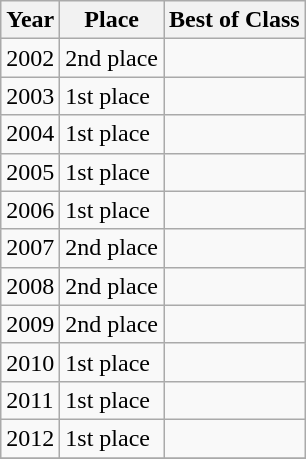<table class="wikitable">
<tr>
<th>Year</th>
<th>Place</th>
<th>Best of Class</th>
</tr>
<tr>
<td>2002</td>
<td>2nd place</td>
<td></td>
</tr>
<tr>
<td>2003</td>
<td>1st place</td>
<td></td>
</tr>
<tr>
<td>2004</td>
<td>1st place</td>
<td></td>
</tr>
<tr>
<td>2005</td>
<td>1st place</td>
<td></td>
</tr>
<tr>
<td>2006</td>
<td>1st place</td>
<td></td>
</tr>
<tr>
<td>2007</td>
<td>2nd place</td>
<td></td>
</tr>
<tr>
<td>2008</td>
<td>2nd place</td>
<td></td>
</tr>
<tr>
<td>2009</td>
<td>2nd place</td>
<td></td>
</tr>
<tr>
<td>2010</td>
<td>1st place</td>
<td></td>
</tr>
<tr>
<td>2011</td>
<td>1st place</td>
<td></td>
</tr>
<tr>
<td>2012</td>
<td>1st place</td>
<td></td>
</tr>
<tr>
</tr>
</table>
